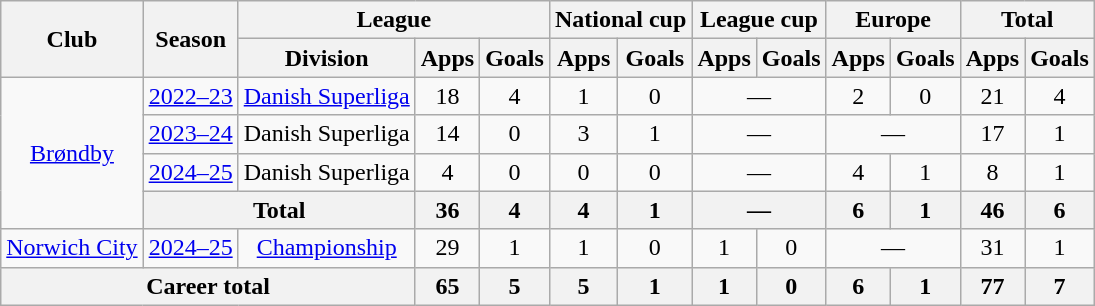<table class="wikitable" style="text-align: center;">
<tr>
<th rowspan="2">Club</th>
<th rowspan="2">Season</th>
<th colspan="3">League</th>
<th colspan="2">National cup</th>
<th colspan="2">League cup</th>
<th colspan="2">Europe</th>
<th colspan="2">Total</th>
</tr>
<tr>
<th>Division</th>
<th>Apps</th>
<th>Goals</th>
<th>Apps</th>
<th>Goals</th>
<th>Apps</th>
<th>Goals</th>
<th>Apps</th>
<th>Goals</th>
<th>Apps</th>
<th>Goals</th>
</tr>
<tr>
<td rowspan="4"><a href='#'>Brøndby</a></td>
<td><a href='#'>2022–23</a></td>
<td><a href='#'>Danish Superliga</a></td>
<td>18</td>
<td>4</td>
<td>1</td>
<td>0</td>
<td colspan="2">—</td>
<td>2</td>
<td>0</td>
<td>21</td>
<td>4</td>
</tr>
<tr>
<td><a href='#'>2023–24</a></td>
<td>Danish Superliga</td>
<td>14</td>
<td>0</td>
<td>3</td>
<td>1</td>
<td colspan="2">—</td>
<td colspan="2">—</td>
<td>17</td>
<td>1</td>
</tr>
<tr>
<td><a href='#'>2024–25</a></td>
<td>Danish Superliga</td>
<td>4</td>
<td>0</td>
<td>0</td>
<td>0</td>
<td colspan="2">—</td>
<td>4</td>
<td>1</td>
<td>8</td>
<td>1</td>
</tr>
<tr>
<th colspan="2">Total</th>
<th>36</th>
<th>4</th>
<th>4</th>
<th>1</th>
<th colspan="2">—</th>
<th>6</th>
<th>1</th>
<th>46</th>
<th>6</th>
</tr>
<tr>
<td rowspan="1"><a href='#'>Norwich City</a></td>
<td><a href='#'>2024–25</a></td>
<td><a href='#'>Championship</a></td>
<td>29</td>
<td>1</td>
<td>1</td>
<td>0</td>
<td>1</td>
<td>0</td>
<td colspan="2">—</td>
<td>31</td>
<td>1</td>
</tr>
<tr>
<th colspan="3">Career total</th>
<th>65</th>
<th>5</th>
<th>5</th>
<th>1</th>
<th>1</th>
<th>0</th>
<th>6</th>
<th>1</th>
<th>77</th>
<th>7</th>
</tr>
</table>
